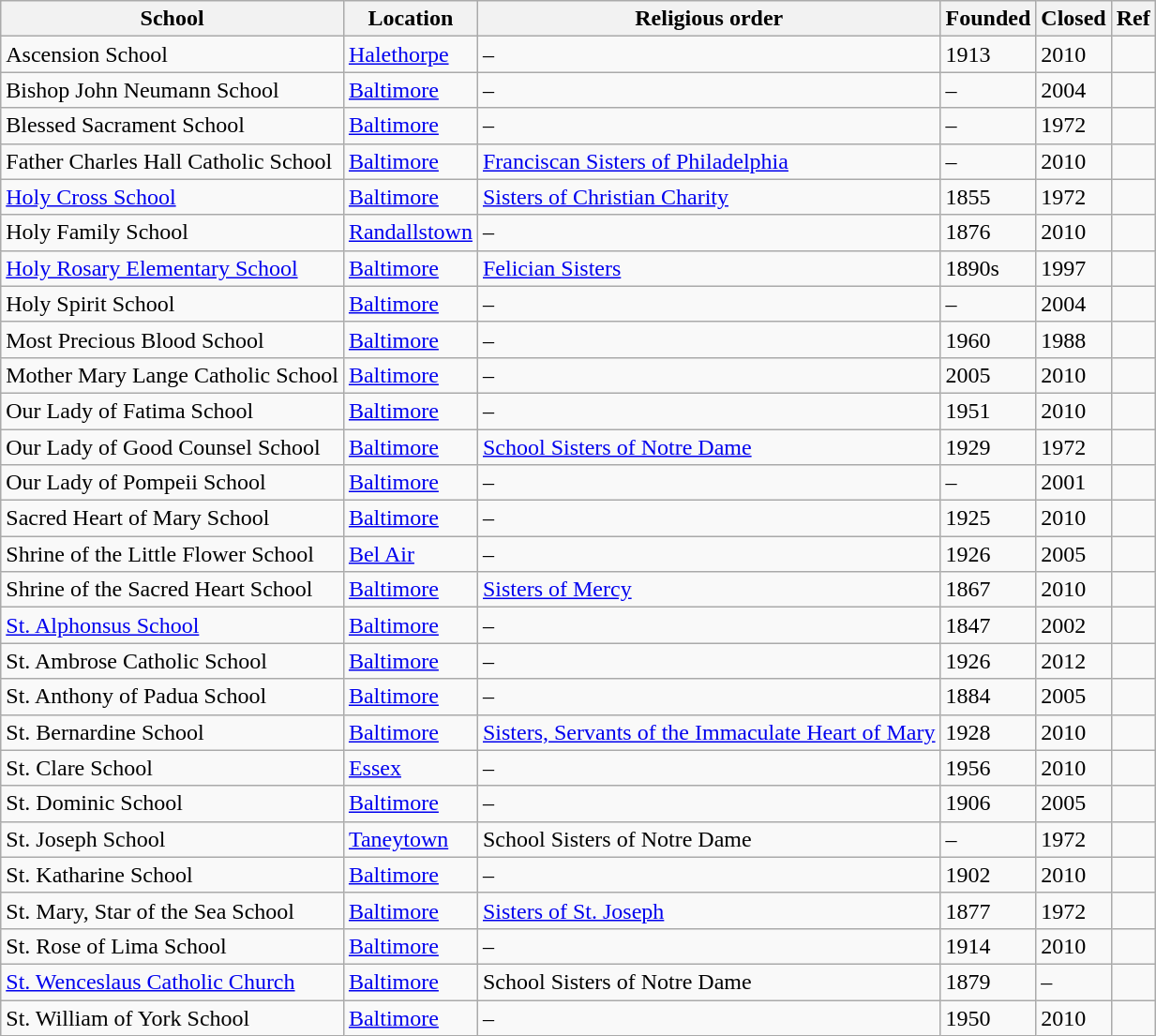<table class="wikitable">
<tr>
<th>School</th>
<th>Location</th>
<th>Religious order</th>
<th>Founded</th>
<th>Closed</th>
<th>Ref</th>
</tr>
<tr>
<td>Ascension School</td>
<td><a href='#'>Halethorpe</a></td>
<td>–</td>
<td>1913</td>
<td>2010</td>
<td></td>
</tr>
<tr>
<td>Bishop John Neumann School</td>
<td><a href='#'>Baltimore</a></td>
<td>–</td>
<td>–</td>
<td>2004</td>
<td></td>
</tr>
<tr>
<td>Blessed Sacrament School</td>
<td><a href='#'>Baltimore</a></td>
<td>–</td>
<td>–</td>
<td>1972</td>
<td></td>
</tr>
<tr>
<td>Father Charles Hall Catholic School</td>
<td><a href='#'>Baltimore</a></td>
<td><a href='#'>Franciscan Sisters of Philadelphia</a></td>
<td>–</td>
<td>2010</td>
<td></td>
</tr>
<tr>
<td><a href='#'>Holy Cross School</a></td>
<td><a href='#'>Baltimore</a></td>
<td><a href='#'>Sisters of Christian Charity</a></td>
<td>1855</td>
<td>1972</td>
<td></td>
</tr>
<tr>
<td>Holy Family School</td>
<td><a href='#'>Randallstown</a></td>
<td>–</td>
<td>1876</td>
<td>2010</td>
<td></td>
</tr>
<tr>
<td><a href='#'>Holy Rosary Elementary School</a></td>
<td><a href='#'>Baltimore</a></td>
<td><a href='#'>Felician Sisters</a></td>
<td>1890s</td>
<td>1997</td>
<td></td>
</tr>
<tr>
<td>Holy Spirit School</td>
<td><a href='#'>Baltimore</a></td>
<td>–</td>
<td>–</td>
<td>2004</td>
<td></td>
</tr>
<tr>
<td>Most Precious Blood School</td>
<td><a href='#'>Baltimore</a></td>
<td>–</td>
<td>1960</td>
<td>1988</td>
<td></td>
</tr>
<tr>
<td>Mother Mary Lange Catholic School</td>
<td><a href='#'>Baltimore</a></td>
<td>–</td>
<td>2005</td>
<td>2010</td>
<td></td>
</tr>
<tr>
<td>Our Lady of Fatima School</td>
<td><a href='#'>Baltimore</a></td>
<td>–</td>
<td>1951</td>
<td>2010</td>
<td></td>
</tr>
<tr>
<td>Our Lady of Good Counsel School</td>
<td><a href='#'>Baltimore</a></td>
<td><a href='#'>School Sisters of Notre Dame</a></td>
<td>1929</td>
<td>1972</td>
<td></td>
</tr>
<tr>
<td>Our Lady of Pompeii School</td>
<td><a href='#'>Baltimore</a></td>
<td>–</td>
<td>–</td>
<td>2001</td>
<td></td>
</tr>
<tr>
<td>Sacred Heart of Mary School</td>
<td><a href='#'>Baltimore</a></td>
<td>–</td>
<td>1925</td>
<td>2010</td>
<td></td>
</tr>
<tr>
<td>Shrine of the Little Flower School</td>
<td><a href='#'>Bel Air</a></td>
<td>–</td>
<td>1926</td>
<td>2005</td>
<td></td>
</tr>
<tr>
<td>Shrine of the Sacred Heart School</td>
<td><a href='#'>Baltimore</a></td>
<td><a href='#'>Sisters of Mercy</a></td>
<td>1867</td>
<td>2010</td>
<td></td>
</tr>
<tr>
<td><a href='#'>St. Alphonsus School</a></td>
<td><a href='#'>Baltimore</a></td>
<td>–</td>
<td>1847</td>
<td>2002</td>
<td></td>
</tr>
<tr>
<td>St. Ambrose Catholic School</td>
<td><a href='#'>Baltimore</a></td>
<td>–</td>
<td>1926</td>
<td>2012</td>
<td></td>
</tr>
<tr>
<td>St. Anthony of Padua School</td>
<td><a href='#'>Baltimore</a></td>
<td>–</td>
<td>1884</td>
<td>2005</td>
<td></td>
</tr>
<tr>
<td>St. Bernardine School</td>
<td><a href='#'>Baltimore</a></td>
<td><a href='#'>Sisters, Servants of the Immaculate Heart of Mary</a></td>
<td>1928</td>
<td>2010</td>
<td></td>
</tr>
<tr>
<td>St. Clare School</td>
<td><a href='#'>Essex</a></td>
<td>–</td>
<td>1956</td>
<td>2010</td>
<td></td>
</tr>
<tr>
<td>St. Dominic School</td>
<td><a href='#'>Baltimore</a></td>
<td>–</td>
<td>1906</td>
<td>2005</td>
<td></td>
</tr>
<tr>
<td>St. Joseph School</td>
<td><a href='#'>Taneytown</a></td>
<td>School Sisters of Notre Dame</td>
<td>–</td>
<td>1972</td>
<td></td>
</tr>
<tr>
<td>St. Katharine School</td>
<td><a href='#'>Baltimore</a></td>
<td>–</td>
<td>1902</td>
<td>2010</td>
<td></td>
</tr>
<tr>
<td>St. Mary, Star of the Sea School</td>
<td><a href='#'>Baltimore</a></td>
<td><a href='#'>Sisters of St. Joseph</a></td>
<td>1877</td>
<td>1972</td>
<td></td>
</tr>
<tr>
<td>St. Rose of Lima School</td>
<td><a href='#'>Baltimore</a></td>
<td>–</td>
<td>1914</td>
<td>2010</td>
<td></td>
</tr>
<tr>
<td><a href='#'>St. Wenceslaus Catholic Church</a></td>
<td><a href='#'>Baltimore</a></td>
<td>School Sisters of Notre Dame</td>
<td>1879</td>
<td>–</td>
<td></td>
</tr>
<tr>
<td>St. William of York School</td>
<td><a href='#'>Baltimore</a></td>
<td>–</td>
<td>1950</td>
<td>2010</td>
<td></td>
</tr>
</table>
